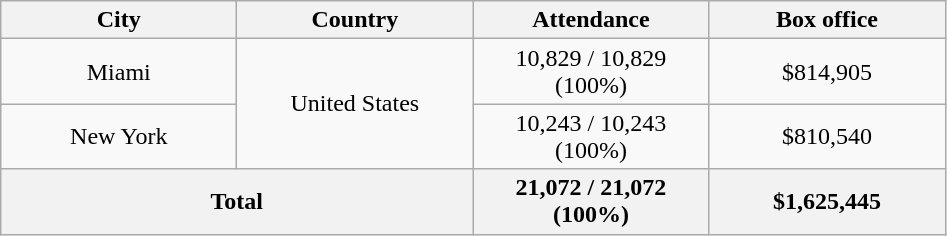<table class="wikitable" style="text-align:center;">
<tr>
<th rowspan="" width="150">City</th>
<th rowspan="" width="150">Country</th>
<th colspan="" width="150">Attendance</th>
<th colspan="" width="150">Box office</th>
</tr>
<tr>
<td>Miami</td>
<td rowspan="2">United States</td>
<td>10,829 / 10,829 (100%)</td>
<td>$814,905</td>
</tr>
<tr>
<td>New York</td>
<td>10,243 / 10,243 (100%)</td>
<td>$810,540</td>
</tr>
<tr>
<th colspan="2">Total</th>
<th>21,072 / 21,072 (100%)</th>
<th>$1,625,445</th>
</tr>
</table>
